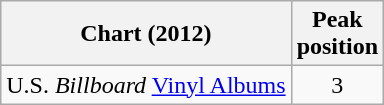<table class="wikitable sortable plainrowheaders">
<tr>
<th>Chart (2012)</th>
<th>Peak<br> position</th>
</tr>
<tr>
<td>U.S. <em>Billboard</em> <a href='#'>Vinyl Albums</a></td>
<td style="text-align:center;">3</td>
</tr>
</table>
